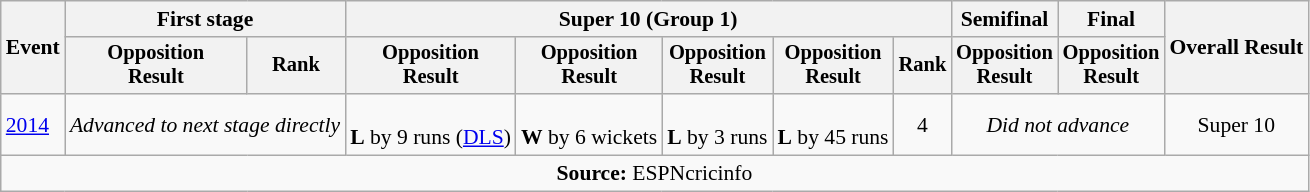<table class=wikitable style=font-size:90%;text-align:center>
<tr>
<th rowspan=2>Event</th>
<th colspan=2>First stage</th>
<th colspan=5>Super 10 (Group 1)</th>
<th>Semifinal</th>
<th>Final</th>
<th rowspan=2>Overall Result</th>
</tr>
<tr style=font-size:95%>
<th>Opposition<br>Result</th>
<th>Rank</th>
<th>Opposition<br>Result</th>
<th>Opposition<br>Result</th>
<th>Opposition<br>Result</th>
<th>Opposition<br>Result</th>
<th>Rank</th>
<th>Opposition<br>Result</th>
<th>Opposition<br>Result</th>
</tr>
<tr>
<td align=left><a href='#'>2014</a></td>
<td colspan="2"><em>Advanced to next stage directly</em></td>
<td><br><strong>L</strong> by 9 runs (<a href='#'>DLS</a>)</td>
<td><br><strong>W</strong> by 6 wickets</td>
<td><br><strong>L</strong> by 3 runs</td>
<td><br><strong>L</strong> by 45 runs</td>
<td>4</td>
<td colspan="2"><em>Did not advance</em></td>
<td>Super 10</td>
</tr>
<tr>
<td colspan="11"><strong>Source:</strong> ESPNcricinfo</td>
</tr>
</table>
